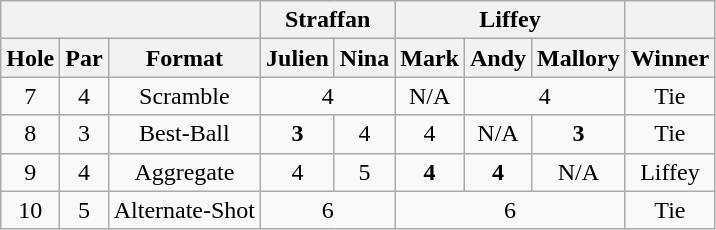<table class="wikitable" style="text-align:center;">
<tr>
<th colspan="3"></th>
<th colspan="2">Straffan</th>
<th colspan="3">Liffey</th>
<th></th>
</tr>
<tr>
<th>Hole</th>
<th>Par</th>
<th>Format</th>
<th>Julien</th>
<th>Nina</th>
<th>Mark</th>
<th>Andy</th>
<th>Mallory</th>
<th>Winner</th>
</tr>
<tr>
<td>7</td>
<td>4</td>
<td>Scramble</td>
<td colspan="2">4</td>
<td>N/A</td>
<td colspan="2">4</td>
<td>Tie</td>
</tr>
<tr>
<td>8</td>
<td>3</td>
<td>Best-Ball</td>
<td><strong>3</strong></td>
<td>4</td>
<td>4</td>
<td>N/A</td>
<td><strong>3</strong></td>
<td>Tie</td>
</tr>
<tr>
<td>9</td>
<td>4</td>
<td>Aggregate</td>
<td>4</td>
<td>5</td>
<td><strong>4</strong></td>
<td><strong>4</strong></td>
<td>N/A</td>
<td>Liffey</td>
</tr>
<tr>
<td>10</td>
<td>5</td>
<td>Alternate-Shot</td>
<td colspan="2">6</td>
<td colspan="3">6</td>
<td>Tie</td>
</tr>
</table>
